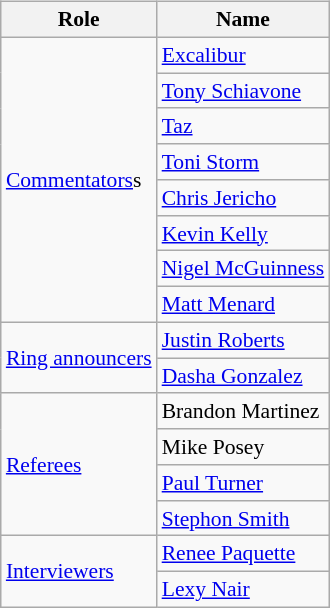<table class=wikitable style="font-size:90%; margin: 0.5em 0 0.5em 1em; float: right; clear: right;">
<tr>
<th>Role</th>
<th>Name</th>
</tr>
<tr>
<td rowspan=8><a href='#'>Commentators</a>s</td>
<td><a href='#'>Excalibur</a> </td>
</tr>
<tr>
<td><a href='#'>Tony Schiavone</a> </td>
</tr>
<tr>
<td><a href='#'>Taz</a> </td>
</tr>
<tr>
<td><a href='#'>Toni Storm</a> </td>
</tr>
<tr>
<td><a href='#'>Chris Jericho</a> </td>
</tr>
<tr>
<td><a href='#'>Kevin Kelly</a> </td>
</tr>
<tr>
<td><a href='#'>Nigel McGuinness</a> </td>
</tr>
<tr>
<td><a href='#'>Matt Menard</a> </td>
</tr>
<tr>
<td rowspan=2><a href='#'>Ring announcers</a></td>
<td><a href='#'>Justin Roberts</a> </td>
</tr>
<tr>
<td><a href='#'>Dasha Gonzalez</a> </td>
</tr>
<tr>
<td rowspan=4><a href='#'>Referees</a></td>
<td>Brandon Martinez</td>
</tr>
<tr>
<td>Mike Posey</td>
</tr>
<tr>
<td><a href='#'>Paul Turner</a></td>
</tr>
<tr>
<td><a href='#'>Stephon Smith</a></td>
</tr>
<tr>
<td rowspan=2><a href='#'>Interviewers</a></td>
<td><a href='#'>Renee Paquette</a> </td>
</tr>
<tr>
<td><a href='#'>Lexy Nair</a> </td>
</tr>
</table>
